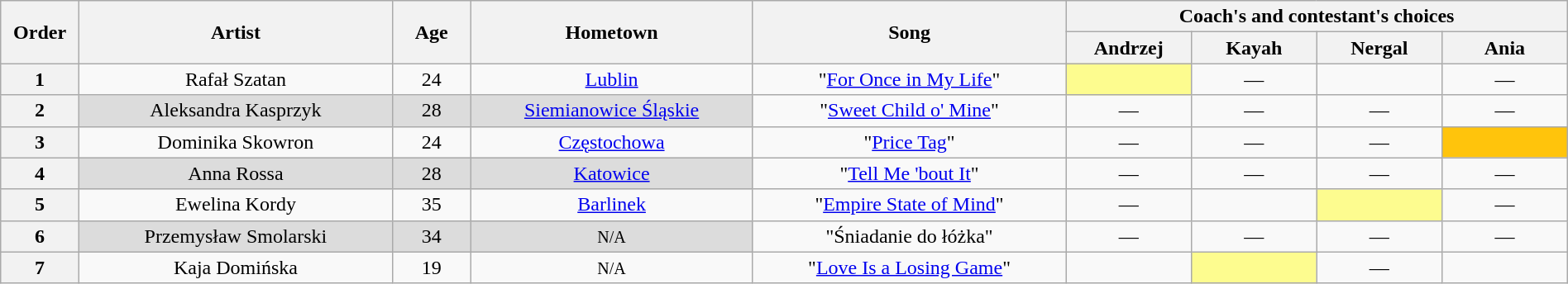<table class="wikitable" style="text-align:center; width:100%;">
<tr>
<th scope="col" rowspan="2" style="width:05%;">Order</th>
<th scope="col" rowspan="2" style="width:20%;">Artist</th>
<th scope="col" rowspan="2" style="width:05%;">Age</th>
<th scope="col" rowspan="2" style="width:18%;">Hometown</th>
<th scope="col" rowspan="2" style="width:20%;">Song</th>
<th scope="col" colspan="4" style="width:32%;">Coach's and contestant's choices</th>
</tr>
<tr>
<th style="width:08%;">Andrzej</th>
<th style="width:08%;">Kayah</th>
<th style="width:08%;">Nergal</th>
<th style="width:08%;">Ania</th>
</tr>
<tr>
<th>1</th>
<td>Rafał Szatan</td>
<td>24</td>
<td><a href='#'>Lublin</a></td>
<td>"<a href='#'>For Once in My Life</a>"</td>
<td style="background:#fdfc8f;"><strong></strong></td>
<td>—</td>
<td><strong></strong></td>
<td>—</td>
</tr>
<tr>
<th>2</th>
<td style="background:#DCDCDC;">Aleksandra Kasprzyk</td>
<td style="background:#DCDCDC;">28</td>
<td style="background:#DCDCDC;"><a href='#'>Siemianowice Śląskie</a></td>
<td>"<a href='#'>Sweet Child o' Mine</a>"</td>
<td>—</td>
<td>—</td>
<td>—</td>
<td>—</td>
</tr>
<tr>
<th>3</th>
<td>Dominika Skowron</td>
<td>24</td>
<td><a href='#'>Częstochowa</a></td>
<td>"<a href='#'>Price Tag</a>"</td>
<td>—</td>
<td>—</td>
<td>—</td>
<td style="background:#ffc40c;"><strong></strong></td>
</tr>
<tr>
<th>4</th>
<td style="background:#DCDCDC;">Anna Rossa</td>
<td style="background:#DCDCDC;">28</td>
<td style="background:#DCDCDC;"><a href='#'>Katowice</a></td>
<td>"<a href='#'>Tell Me 'bout It</a>"</td>
<td>—</td>
<td>—</td>
<td>—</td>
<td>—</td>
</tr>
<tr>
<th>5</th>
<td>Ewelina Kordy</td>
<td>35</td>
<td><a href='#'>Barlinek</a></td>
<td>"<a href='#'>Empire State of Mind</a>"</td>
<td>—</td>
<td><strong></strong></td>
<td style="background:#fdfc8f;"><strong></strong></td>
<td>—</td>
</tr>
<tr>
<th>6</th>
<td style="background:#DCDCDC;">Przemysław Smolarski</td>
<td style="background:#DCDCDC;">34</td>
<td style="background:#DCDCDC;"><small>N/A</small></td>
<td>"Śniadanie do łóżka"</td>
<td>—</td>
<td>—</td>
<td>—</td>
<td>—</td>
</tr>
<tr>
<th>7</th>
<td>Kaja Domińska</td>
<td>19</td>
<td><small>N/A</small></td>
<td>"<a href='#'>Love Is a Losing Game</a>"</td>
<td><strong></strong></td>
<td style="background:#fdfc8f;"><strong></strong></td>
<td>—</td>
<td><strong></strong></td>
</tr>
</table>
